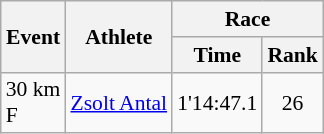<table class="wikitable" border="1" style="font-size:90%">
<tr>
<th rowspan=2>Event</th>
<th rowspan=2>Athlete</th>
<th colspan=2>Race</th>
</tr>
<tr>
<th>Time</th>
<th>Rank</th>
</tr>
<tr>
<td>30 km <br> F</td>
<td><a href='#'>Zsolt Antal</a></td>
<td align=center>1'14:47.1</td>
<td align=center>26</td>
</tr>
</table>
